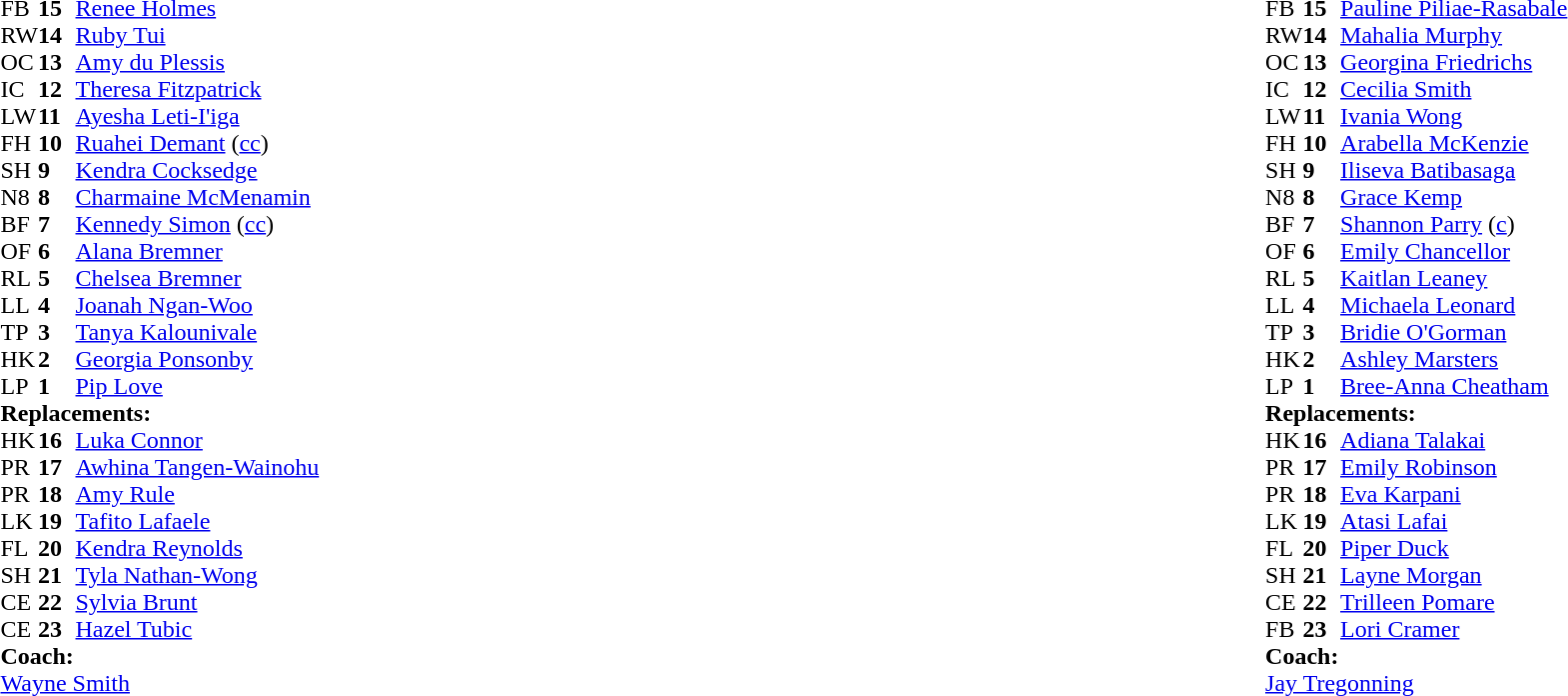<table style="width:100%">
<tr>
<td style="vertical-align:top;width:50%"><br><table cellspacing="0" cellpadding="0">
<tr>
<th width="25"></th>
<th width="25"></th>
</tr>
<tr>
<td>FB</td>
<td><strong>15</strong></td>
<td><a href='#'>Renee Holmes</a></td>
<td></td>
</tr>
<tr>
<td>RW</td>
<td><strong>14</strong></td>
<td><a href='#'>Ruby Tui</a></td>
<td></td>
</tr>
<tr>
<td>OC</td>
<td><strong>13</strong></td>
<td><a href='#'>Amy du Plessis</a></td>
<td></td>
</tr>
<tr>
<td>IC</td>
<td><strong>12</strong></td>
<td><a href='#'>Theresa Fitzpatrick</a></td>
<td></td>
</tr>
<tr>
<td>LW</td>
<td><strong>11</strong></td>
<td><a href='#'>Ayesha Leti-I'iga</a></td>
<td></td>
</tr>
<tr>
<td>FH</td>
<td><strong>10</strong></td>
<td><a href='#'>Ruahei Demant</a> (<a href='#'>cc</a>)</td>
<td></td>
</tr>
<tr>
<td>SH</td>
<td><strong>9</strong></td>
<td><a href='#'>Kendra Cocksedge</a></td>
<td></td>
</tr>
<tr>
<td>N8</td>
<td><strong>8</strong></td>
<td><a href='#'>Charmaine McMenamin</a></td>
<td></td>
</tr>
<tr>
<td>BF</td>
<td><strong>7</strong></td>
<td><a href='#'>Kennedy Simon</a> (<a href='#'>cc</a>)</td>
<td></td>
</tr>
<tr>
<td>OF</td>
<td><strong>6</strong></td>
<td><a href='#'>Alana Bremner</a></td>
<td></td>
</tr>
<tr>
<td>RL</td>
<td><strong>5</strong></td>
<td><a href='#'>Chelsea Bremner</a></td>
<td></td>
</tr>
<tr>
<td>LL</td>
<td><strong>4</strong></td>
<td><a href='#'>Joanah Ngan-Woo</a></td>
<td></td>
</tr>
<tr>
<td>TP</td>
<td><strong>3</strong></td>
<td><a href='#'>Tanya Kalounivale</a></td>
<td></td>
</tr>
<tr>
<td>HK</td>
<td><strong>2</strong></td>
<td><a href='#'>Georgia Ponsonby</a></td>
<td></td>
</tr>
<tr>
<td>LP</td>
<td><strong>1</strong></td>
<td><a href='#'>Pip Love</a></td>
<td></td>
</tr>
<tr>
<td colspan="3"><strong>Replacements:</strong></td>
<td></td>
</tr>
<tr>
<td>HK</td>
<td><strong>16</strong></td>
<td><a href='#'>Luka Connor</a></td>
<td></td>
</tr>
<tr>
<td>PR</td>
<td><strong>17</strong></td>
<td><a href='#'>Awhina Tangen-Wainohu</a></td>
<td></td>
</tr>
<tr>
<td>PR</td>
<td><strong>18</strong></td>
<td><a href='#'>Amy Rule</a></td>
<td></td>
</tr>
<tr>
<td>LK</td>
<td><strong>19</strong></td>
<td><a href='#'>Tafito Lafaele</a></td>
<td></td>
</tr>
<tr>
<td>FL</td>
<td><strong>20</strong></td>
<td><a href='#'>Kendra Reynolds</a></td>
<td></td>
</tr>
<tr>
<td>SH</td>
<td><strong>21</strong></td>
<td><a href='#'>Tyla Nathan-Wong</a></td>
<td></td>
</tr>
<tr>
<td>CE</td>
<td><strong>22</strong></td>
<td><a href='#'>Sylvia Brunt</a></td>
<td></td>
</tr>
<tr>
<td>CE</td>
<td><strong>23</strong></td>
<td><a href='#'>Hazel Tubic</a></td>
<td></td>
</tr>
<tr>
<td colspan="3"><strong>Coach:</strong></td>
<td></td>
</tr>
<tr>
<td colspan="3"> <a href='#'>Wayne Smith</a></td>
<td></td>
</tr>
</table>
</td>
<td style="vertical-align:top;width:50%"><br><table cellspacing="0" cellpadding="0" style="margin:auto">
<tr>
<th width="25"></th>
<th width="25"></th>
</tr>
<tr>
<td>FB</td>
<td><strong>15</strong></td>
<td><a href='#'>Pauline Piliae-Rasabale</a></td>
<td></td>
</tr>
<tr>
<td>RW</td>
<td><strong>14</strong></td>
<td><a href='#'>Mahalia Murphy</a></td>
<td></td>
</tr>
<tr>
<td>OC</td>
<td><strong>13</strong></td>
<td><a href='#'>Georgina Friedrichs</a></td>
<td></td>
</tr>
<tr>
<td>IC</td>
<td><strong>12</strong></td>
<td><a href='#'>Cecilia Smith</a></td>
<td></td>
</tr>
<tr>
<td>LW</td>
<td><strong>11</strong></td>
<td><a href='#'>Ivania Wong</a></td>
<td></td>
</tr>
<tr>
<td>FH</td>
<td><strong>10</strong></td>
<td><a href='#'>Arabella McKenzie</a></td>
<td></td>
</tr>
<tr>
<td>SH</td>
<td><strong>9</strong></td>
<td><a href='#'>Iliseva Batibasaga</a></td>
<td></td>
</tr>
<tr>
<td>N8</td>
<td><strong>8</strong></td>
<td><a href='#'>Grace Kemp</a></td>
<td></td>
</tr>
<tr>
<td>BF</td>
<td><strong>7</strong></td>
<td><a href='#'>Shannon Parry</a> (<a href='#'>c</a>)</td>
<td></td>
</tr>
<tr>
<td>OF</td>
<td><strong>6</strong></td>
<td><a href='#'>Emily Chancellor</a></td>
<td></td>
</tr>
<tr>
<td>RL</td>
<td><strong>5</strong></td>
<td><a href='#'>Kaitlan Leaney</a></td>
<td></td>
</tr>
<tr>
<td>LL</td>
<td><strong>4</strong></td>
<td><a href='#'>Michaela Leonard</a></td>
<td></td>
</tr>
<tr>
<td>TP</td>
<td><strong>3</strong></td>
<td><a href='#'>Bridie O'Gorman</a></td>
<td></td>
</tr>
<tr>
<td>HK</td>
<td><strong>2</strong></td>
<td><a href='#'>Ashley Marsters</a></td>
<td></td>
</tr>
<tr>
<td>LP</td>
<td><strong>1</strong></td>
<td><a href='#'>Bree-Anna Cheatham</a></td>
<td></td>
</tr>
<tr>
<td colspan="3"><strong>Replacements:</strong></td>
<td></td>
</tr>
<tr>
<td>HK</td>
<td><strong>16</strong></td>
<td><a href='#'>Adiana Talakai</a></td>
<td></td>
</tr>
<tr>
<td>PR</td>
<td><strong>17</strong></td>
<td><a href='#'>Emily Robinson</a></td>
<td></td>
</tr>
<tr>
<td>PR</td>
<td><strong>18</strong></td>
<td><a href='#'>Eva Karpani</a></td>
<td></td>
</tr>
<tr>
<td>LK</td>
<td><strong>19</strong></td>
<td><a href='#'>Atasi Lafai</a></td>
<td></td>
</tr>
<tr>
<td>FL</td>
<td><strong>20</strong></td>
<td><a href='#'>Piper Duck</a></td>
<td></td>
</tr>
<tr>
<td>SH</td>
<td><strong>21</strong></td>
<td><a href='#'>Layne Morgan</a></td>
<td></td>
</tr>
<tr>
<td>CE</td>
<td><strong>22</strong></td>
<td><a href='#'>Trilleen Pomare</a></td>
<td></td>
</tr>
<tr>
<td>FB</td>
<td><strong>23</strong></td>
<td><a href='#'>Lori Cramer</a></td>
<td></td>
</tr>
<tr>
<td colspan="3"><strong>Coach:</strong></td>
<td></td>
</tr>
<tr>
<td colspan="3"> <a href='#'>Jay Tregonning</a></td>
<td></td>
</tr>
</table>
</td>
</tr>
</table>
